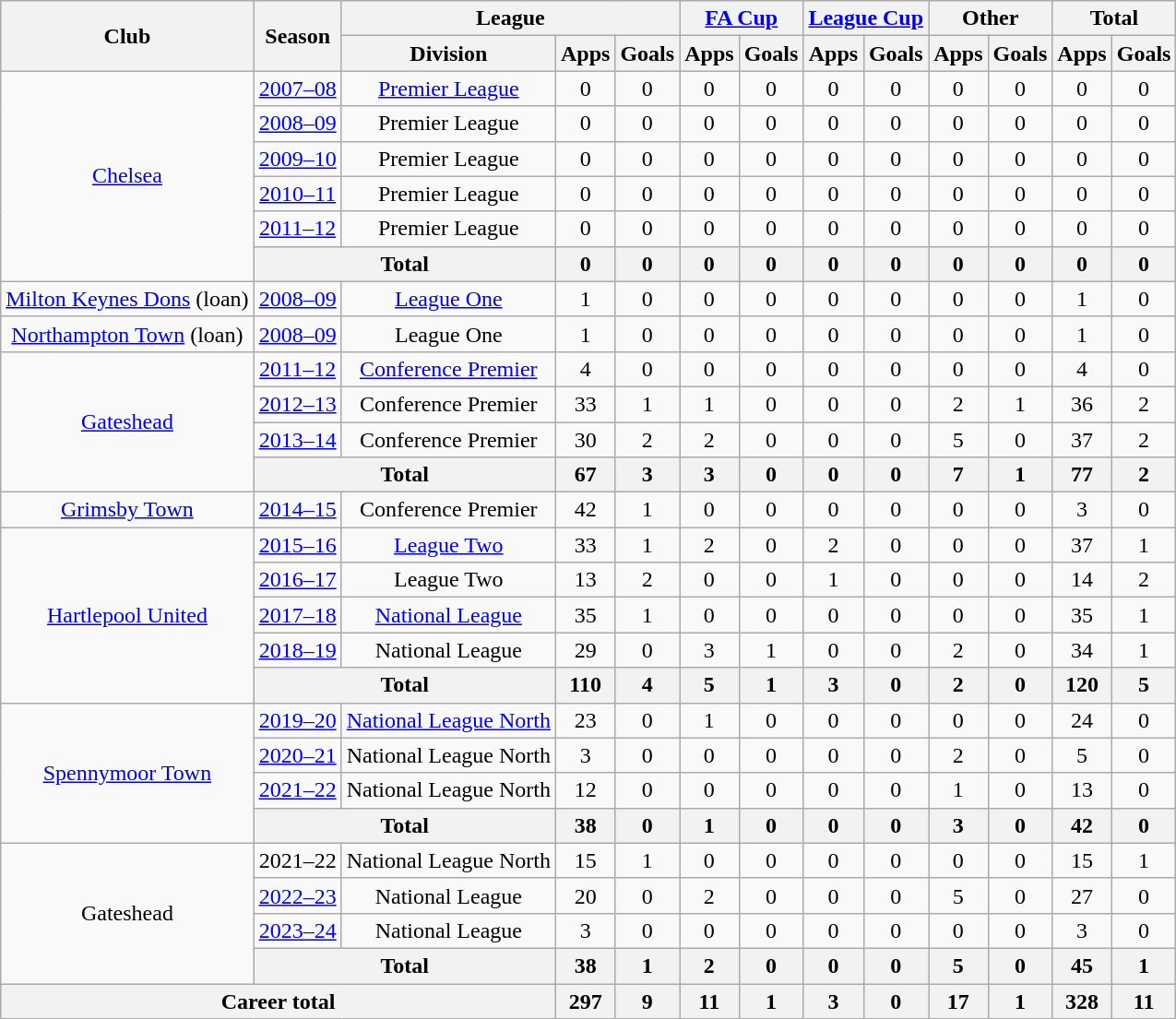<table class="wikitable" style="text-align:center">
<tr>
<th rowspan="2">Club</th>
<th rowspan="2">Season</th>
<th colspan="3">League</th>
<th colspan="2"><a href='#'>FA Cup</a></th>
<th colspan="2"><a href='#'>League Cup</a></th>
<th colspan="2">Other</th>
<th colspan="2">Total</th>
</tr>
<tr>
<th>Division</th>
<th>Apps</th>
<th>Goals</th>
<th>Apps</th>
<th>Goals</th>
<th>Apps</th>
<th>Goals</th>
<th>Apps</th>
<th>Goals</th>
<th>Apps</th>
<th>Goals</th>
</tr>
<tr>
<td rowspan="6"><a href='#'>Chelsea</a></td>
<td><a href='#'>2007–08</a></td>
<td><a href='#'>Premier League</a></td>
<td>0</td>
<td>0</td>
<td>0</td>
<td>0</td>
<td>0</td>
<td>0</td>
<td>0</td>
<td>0</td>
<td>0</td>
<td>0</td>
</tr>
<tr>
<td><a href='#'>2008–09</a></td>
<td>Premier League</td>
<td>0</td>
<td>0</td>
<td>0</td>
<td>0</td>
<td>0</td>
<td>0</td>
<td>0</td>
<td>0</td>
<td>0</td>
<td>0</td>
</tr>
<tr>
<td><a href='#'>2009–10</a></td>
<td>Premier League</td>
<td>0</td>
<td>0</td>
<td>0</td>
<td>0</td>
<td>0</td>
<td>0</td>
<td>0</td>
<td>0</td>
<td>0</td>
<td>0</td>
</tr>
<tr>
<td><a href='#'>2010–11</a></td>
<td>Premier League</td>
<td>0</td>
<td>0</td>
<td>0</td>
<td>0</td>
<td>0</td>
<td>0</td>
<td>0</td>
<td>0</td>
<td>0</td>
<td>0</td>
</tr>
<tr>
<td><a href='#'>2011–12</a></td>
<td>Premier League</td>
<td>0</td>
<td>0</td>
<td>0</td>
<td>0</td>
<td>0</td>
<td>0</td>
<td>0</td>
<td>0</td>
<td>0</td>
<td>0</td>
</tr>
<tr>
<th colspan="2">Total</th>
<th>0</th>
<th>0</th>
<th>0</th>
<th>0</th>
<th>0</th>
<th>0</th>
<th>0</th>
<th>0</th>
<th>0</th>
<th>0</th>
</tr>
<tr>
<td><a href='#'>Milton Keynes Dons</a> (loan)</td>
<td><a href='#'>2008–09</a></td>
<td><a href='#'>League One</a></td>
<td>1</td>
<td>0</td>
<td>0</td>
<td>0</td>
<td>0</td>
<td>0</td>
<td>0</td>
<td>0</td>
<td>1</td>
<td>0</td>
</tr>
<tr>
<td><a href='#'>Northampton Town</a> (loan)</td>
<td><a href='#'>2008–09</a></td>
<td>League One</td>
<td>1</td>
<td>0</td>
<td>0</td>
<td>0</td>
<td>0</td>
<td>0</td>
<td>0</td>
<td>0</td>
<td>1</td>
<td>0</td>
</tr>
<tr>
<td rowspan="4"><a href='#'>Gateshead</a></td>
<td><a href='#'>2011–12</a></td>
<td><a href='#'>Conference Premier</a></td>
<td>4</td>
<td>0</td>
<td>0</td>
<td>0</td>
<td>0</td>
<td>0</td>
<td>0</td>
<td>0</td>
<td>4</td>
<td>0</td>
</tr>
<tr>
<td><a href='#'>2012–13</a></td>
<td>Conference Premier</td>
<td>33</td>
<td>1</td>
<td>1</td>
<td>0</td>
<td>0</td>
<td>0</td>
<td>2</td>
<td>1</td>
<td>36</td>
<td>2</td>
</tr>
<tr>
<td><a href='#'>2013–14</a></td>
<td>Conference Premier</td>
<td>30</td>
<td>2</td>
<td>2</td>
<td>0</td>
<td>0</td>
<td>0</td>
<td>5</td>
<td>0</td>
<td>37</td>
<td>2</td>
</tr>
<tr>
<th colspan="2">Total</th>
<th>67</th>
<th>3</th>
<th>3</th>
<th>0</th>
<th>0</th>
<th>0</th>
<th>7</th>
<th>1</th>
<th>77</th>
<th>2</th>
</tr>
<tr>
<td><a href='#'>Grimsby Town</a></td>
<td><a href='#'>2014–15</a></td>
<td>Conference Premier</td>
<td>42</td>
<td>1</td>
<td>0</td>
<td>0</td>
<td>0</td>
<td>0</td>
<td>0</td>
<td>0</td>
<td>3</td>
<td>0</td>
</tr>
<tr>
<td rowspan="5"><a href='#'>Hartlepool United</a></td>
<td><a href='#'>2015–16</a></td>
<td><a href='#'>League Two</a></td>
<td>33</td>
<td>1</td>
<td>2</td>
<td>0</td>
<td>2</td>
<td>0</td>
<td>0</td>
<td>0</td>
<td>37</td>
<td>1</td>
</tr>
<tr>
<td><a href='#'>2016–17</a></td>
<td>League Two</td>
<td>13</td>
<td>2</td>
<td>0</td>
<td>0</td>
<td>1</td>
<td>0</td>
<td>0</td>
<td>0</td>
<td>14</td>
<td>2</td>
</tr>
<tr>
<td><a href='#'>2017–18</a></td>
<td><a href='#'>National League</a></td>
<td>35</td>
<td>1</td>
<td>0</td>
<td>0</td>
<td>0</td>
<td>0</td>
<td>0</td>
<td>0</td>
<td>35</td>
<td>1</td>
</tr>
<tr>
<td><a href='#'>2018–19</a></td>
<td>National League</td>
<td>29</td>
<td>0</td>
<td>3</td>
<td>1</td>
<td>0</td>
<td>0</td>
<td>2</td>
<td>0</td>
<td>34</td>
<td>1</td>
</tr>
<tr>
<th colspan="2">Total</th>
<th>110</th>
<th>4</th>
<th>5</th>
<th>1</th>
<th>3</th>
<th>0</th>
<th>2</th>
<th>0</th>
<th>120</th>
<th>5</th>
</tr>
<tr>
<td rowspan="4"><a href='#'>Spennymoor Town</a></td>
<td><a href='#'>2019–20</a></td>
<td><a href='#'>National League North</a></td>
<td>23</td>
<td>0</td>
<td>1</td>
<td>0</td>
<td>0</td>
<td>0</td>
<td>0</td>
<td>0</td>
<td>24</td>
<td>0</td>
</tr>
<tr>
<td><a href='#'>2020–21</a></td>
<td>National League North</td>
<td>3</td>
<td>0</td>
<td>0</td>
<td>0</td>
<td>0</td>
<td>0</td>
<td>2</td>
<td>0</td>
<td>5</td>
<td>0</td>
</tr>
<tr>
<td><a href='#'>2021–22</a></td>
<td>National League North</td>
<td>12</td>
<td>0</td>
<td>0</td>
<td>0</td>
<td>0</td>
<td>0</td>
<td>1</td>
<td>0</td>
<td>13</td>
<td>0</td>
</tr>
<tr>
<th colspan="2">Total</th>
<th>38</th>
<th>0</th>
<th>1</th>
<th>0</th>
<th>0</th>
<th>0</th>
<th>3</th>
<th>0</th>
<th>42</th>
<th>0</th>
</tr>
<tr>
<td rowspan="4">Gateshead</td>
<td>2021–22</td>
<td>National League North</td>
<td>15</td>
<td>1</td>
<td>0</td>
<td>0</td>
<td>0</td>
<td>0</td>
<td>0</td>
<td>0</td>
<td>15</td>
<td>1</td>
</tr>
<tr>
<td><a href='#'>2022–23</a></td>
<td>National League</td>
<td>20</td>
<td>0</td>
<td>2</td>
<td>0</td>
<td>0</td>
<td>0</td>
<td>5</td>
<td>0</td>
<td>27</td>
<td>0</td>
</tr>
<tr>
<td><a href='#'>2023–24</a></td>
<td>National League</td>
<td>3</td>
<td>0</td>
<td>0</td>
<td>0</td>
<td>0</td>
<td>0</td>
<td>0</td>
<td>0</td>
<td>3</td>
<td>0</td>
</tr>
<tr>
<th colspan="2">Total</th>
<th>38</th>
<th>1</th>
<th>2</th>
<th>0</th>
<th>0</th>
<th>0</th>
<th>5</th>
<th>0</th>
<th>45</th>
<th>1</th>
</tr>
<tr>
<th colspan="3">Career total</th>
<th>297</th>
<th>9</th>
<th>11</th>
<th>1</th>
<th>3</th>
<th>0</th>
<th>17</th>
<th>1</th>
<th>328</th>
<th>11</th>
</tr>
</table>
